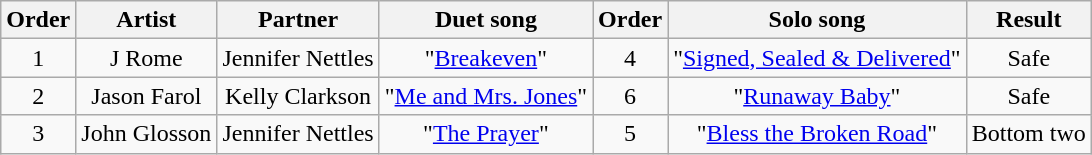<table class="wikitable sortable" style="text-align:center">
<tr>
<th>Order</th>
<th>Artist</th>
<th>Partner</th>
<th>Duet song</th>
<th>Order</th>
<th>Solo song</th>
<th>Result</th>
</tr>
<tr>
<td>1</td>
<td>J Rome</td>
<td>Jennifer Nettles</td>
<td>"<a href='#'>Breakeven</a>"</td>
<td>4</td>
<td>"<a href='#'>Signed, Sealed & Delivered</a>"</td>
<td>Safe</td>
</tr>
<tr>
<td>2</td>
<td>Jason Farol</td>
<td>Kelly Clarkson</td>
<td>"<a href='#'>Me and Mrs. Jones</a>"</td>
<td>6</td>
<td>"<a href='#'>Runaway Baby</a>"</td>
<td>Safe</td>
</tr>
<tr>
<td>3</td>
<td>John Glosson</td>
<td>Jennifer Nettles</td>
<td>"<a href='#'>The Prayer</a>"</td>
<td>5</td>
<td>"<a href='#'>Bless the Broken Road</a>"</td>
<td>Bottom two</td>
</tr>
</table>
